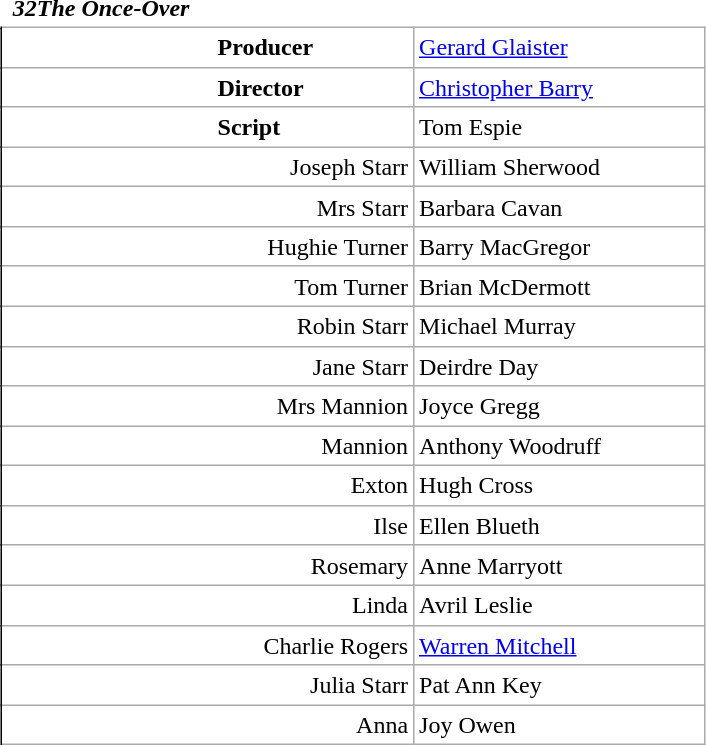<table class="wikitable mw-collapsible mw-collapsed" style="vertical-align:top;margin:auto 2em;line-height:1.2;min-width:33em;display: inline-table;background-color:inherit;border:none;">
<tr>
<td class=unsortable style="border:hidden;line-height:1.67;text-align:center;margin-left:-1em;padding-left:0.5em;min-width:1.0em;"></td>
<td class=unsortable style="border:none;padding-left:0.5em;text-align:left;min-width:16.5em;font-weight:700;font-style:italic;">32The Once-Over</td>
<td class=unsortable style="border:none;text-align:right;font-weight:normal;font-family:Courier;font-size:95%;letter-spacing:-1pt;min-width:8.5em;padding-right:0.2em;"></td>
<td class=unsortable style="border:hidden;min-width:3.5em;padding-left:0;"></td>
<td class=unsortable style="border:hidden;min-width:3.5em;font-size:95%;"></td>
</tr>
<tr>
<td rowspan=100 style="border:none thin;border-right-style :solid;"></td>
</tr>
<tr>
<td style="text-align:left;padding-left:9.0em;font-weight:bold;">Producer</td>
<td colspan=2><a href='#'>Gerard Glaister</a></td>
</tr>
<tr>
<td style="text-align:left;padding-left:9.0em;font-weight:bold;">Director</td>
<td colspan=2><a href='#'>Christopher Barry</a></td>
</tr>
<tr>
<td style="text-align:left;padding-left:9.0em;font-weight:bold;">Script</td>
<td colspan=2>Tom Espie</td>
</tr>
<tr>
<td style="text-align:right;">Joseph Starr</td>
<td colspan=2>William Sherwood</td>
</tr>
<tr>
<td style="text-align:right;">Mrs Starr</td>
<td colspan=2>Barbara Cavan</td>
</tr>
<tr>
<td style="text-align:right;">Hughie Turner</td>
<td colspan=2>Barry MacGregor</td>
</tr>
<tr>
<td style="text-align:right;">Tom Turner</td>
<td colspan=2>Brian McDermott</td>
</tr>
<tr>
<td style="text-align:right;">Robin Starr</td>
<td colspan=2>Michael Murray</td>
</tr>
<tr>
<td style="text-align:right;">Jane Starr</td>
<td colspan=2>Deirdre Day</td>
</tr>
<tr>
<td style="text-align:right;">Mrs Mannion</td>
<td colspan=2>Joyce Gregg</td>
</tr>
<tr>
<td style="text-align:right;">Mannion</td>
<td colspan=2>Anthony Woodruff</td>
</tr>
<tr>
<td style="text-align:right;">Exton</td>
<td colspan=2>Hugh Cross</td>
</tr>
<tr>
<td style="text-align:right;">Ilse</td>
<td colspan=2>Ellen Blueth</td>
</tr>
<tr>
<td style="text-align:right;">Rosemary</td>
<td colspan=2>Anne Marryott</td>
</tr>
<tr>
<td style="text-align:right;">Linda</td>
<td colspan=2>Avril Leslie</td>
</tr>
<tr>
<td style="text-align:right;">Charlie Rogers</td>
<td colspan=2><a href='#'>Warren Mitchell</a></td>
</tr>
<tr>
<td style="text-align:right;">Julia Starr</td>
<td colspan=2>Pat Ann Key</td>
</tr>
<tr>
<td style="text-align:right;">Anna</td>
<td colspan=2>Joy Owen</td>
</tr>
</table>
